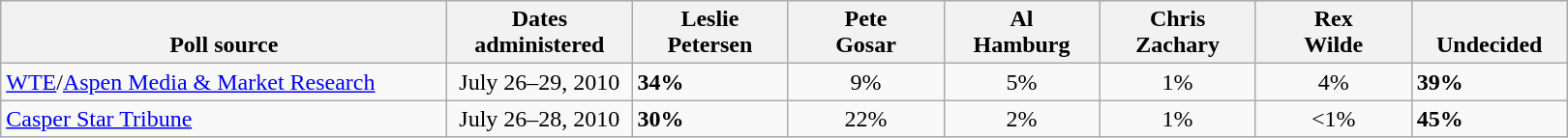<table class="wikitable">
<tr valign=bottom>
<th style="width:300px;">Poll source</th>
<th style="width:120px;">Dates administered</th>
<th style="width:100px;">Leslie<br>Petersen</th>
<th style="width:100px;">Pete<br>Gosar</th>
<th style="width:100px;">Al<br>Hamburg</th>
<th style="width:100px;">Chris<br>Zachary</th>
<th style="width:100px;">Rex<br>Wilde</th>
<th style="width:100px;">Undecided</th>
</tr>
<tr>
<td><a href='#'>WTE</a>/<a href='#'>Aspen Media & Market Research</a></td>
<td align=center>July 26–29, 2010</td>
<td><strong>34%</strong></td>
<td align=center>9%</td>
<td align=center>5%</td>
<td align=center>1%</td>
<td align=center>4%</td>
<td><strong>39%</strong></td>
</tr>
<tr>
<td><a href='#'>Casper Star Tribune</a></td>
<td align=center>July 26–28, 2010</td>
<td><strong>30%</strong></td>
<td align=center>22%</td>
<td align=center>2%</td>
<td align=center>1%</td>
<td align=center><1%</td>
<td><strong>45%</strong></td>
</tr>
</table>
